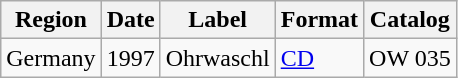<table class="wikitable">
<tr>
<th>Region</th>
<th>Date</th>
<th>Label</th>
<th>Format</th>
<th>Catalog</th>
</tr>
<tr>
<td>Germany</td>
<td>1997</td>
<td>Ohrwaschl</td>
<td><a href='#'>CD</a></td>
<td>OW 035</td>
</tr>
</table>
